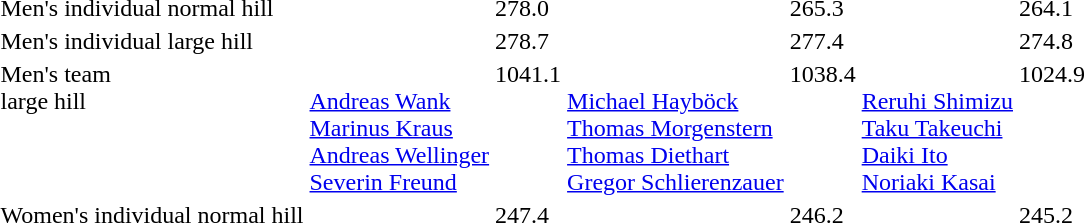<table>
<tr valign="top">
<td>Men's individual normal hill<br></td>
<td></td>
<td>278.0</td>
<td></td>
<td>265.3</td>
<td></td>
<td>264.1</td>
</tr>
<tr valign="top">
<td>Men's individual large hill<br></td>
<td></td>
<td>278.7</td>
<td></td>
<td>277.4</td>
<td></td>
<td>274.8</td>
</tr>
<tr valign="top">
<td>Men's team<br>large hill<br></td>
<td><br><a href='#'>Andreas Wank</a><br><a href='#'>Marinus Kraus</a><br><a href='#'>Andreas Wellinger</a><br><a href='#'>Severin Freund</a></td>
<td>1041.1</td>
<td><br><a href='#'>Michael Hayböck</a><br><a href='#'>Thomas Morgenstern</a><br><a href='#'>Thomas Diethart</a><br><a href='#'>Gregor Schlierenzauer</a></td>
<td>1038.4</td>
<td><br><a href='#'>Reruhi Shimizu</a><br><a href='#'>Taku Takeuchi</a><br><a href='#'>Daiki Ito</a><br><a href='#'>Noriaki Kasai</a></td>
<td>1024.9</td>
</tr>
<tr valign="top">
<td>Women's individual normal hill<br></td>
<td></td>
<td>247.4</td>
<td></td>
<td>246.2</td>
<td></td>
<td>245.2</td>
</tr>
</table>
